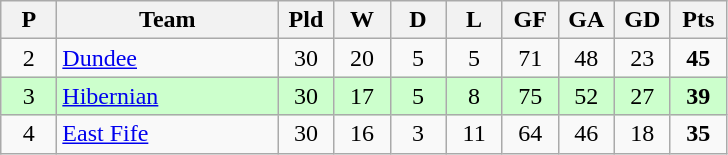<table class="wikitable" style="text-align: center;">
<tr>
<th width=30>P</th>
<th width=140>Team</th>
<th width=30>Pld</th>
<th width=30>W</th>
<th width=30>D</th>
<th width=30>L</th>
<th width=30>GF</th>
<th width=30>GA</th>
<th width=30>GD</th>
<th width=30>Pts</th>
</tr>
<tr>
<td>2</td>
<td align=left><a href='#'>Dundee</a></td>
<td>30</td>
<td>20</td>
<td>5</td>
<td>5</td>
<td>71</td>
<td>48</td>
<td>23</td>
<td><strong>45</strong></td>
</tr>
<tr style="background:#ccffcc;">
<td>3</td>
<td align=left><a href='#'>Hibernian</a></td>
<td>30</td>
<td>17</td>
<td>5</td>
<td>8</td>
<td>75</td>
<td>52</td>
<td>27</td>
<td><strong>39</strong></td>
</tr>
<tr>
<td>4</td>
<td align=left><a href='#'>East Fife</a></td>
<td>30</td>
<td>16</td>
<td>3</td>
<td>11</td>
<td>64</td>
<td>46</td>
<td>18</td>
<td><strong>35</strong></td>
</tr>
</table>
